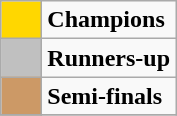<table class="wikitable" style="text-align:center">
<tr>
<td style="background:gold" width="20"></td>
<td align="left"><strong>Champions</strong></td>
</tr>
<tr>
<td style="background:silver" width="20"></td>
<td align="left"><strong>Runners-up</strong></td>
</tr>
<tr>
<td style="background:#cc9966" width="20"></td>
<td align="left"><strong>Semi-finals</strong></td>
</tr>
<tr>
</tr>
</table>
